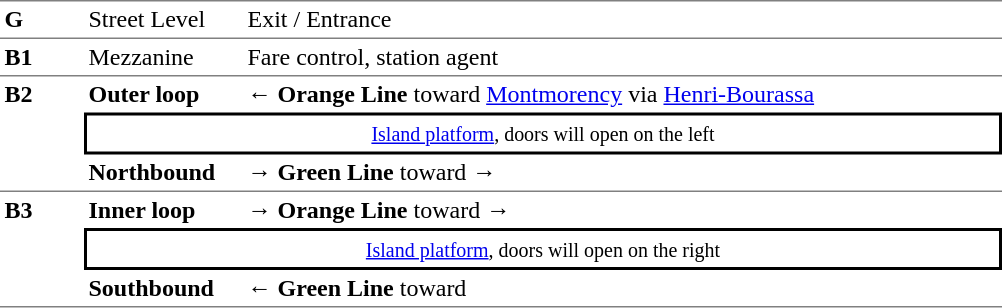<table table border=0 cellspacing=0 cellpadding=3>
<tr>
<td style="border-top:solid 1px gray;" width=50 valign=top><strong>G</strong></td>
<td style="border-top:solid 1px gray;" width=100 valign=top>Street Level</td>
<td style="border-top:solid 1px gray;" width=500 valign=top>Exit / Entrance</td>
</tr>
<tr>
<td style="border-top:solid 1px gray;" width=50 valign=top><strong>B1</strong></td>
<td style="border-top:solid 1px gray;" width=100 valign=top>Mezzanine</td>
<td style="border-top:solid 1px gray;" width=500 valign=top>Fare control, station agent</td>
</tr>
<tr>
<td style="border-top:solid 1px gray;border-bottom:solid 1px gray;" width=50 rowspan=3 valign=top><strong>B2</strong></td>
<td style="border-bottom:solid 0px gray;border-top:solid 1px gray;" width=100><span><strong>Outer loop</strong></span></td>
<td style="border-bottom:solid 0px gray;border-top:solid 1px gray;" width=500>←  <span><strong>Orange Line</strong></span> toward <a href='#'>Montmorency</a> via <a href='#'>Henri-Bourassa</a> </td>
</tr>
<tr>
<td style="border-top:solid 2px black;border-right:solid 2px black;border-left:solid 2px black;border-bottom:solid 2px black;text-align:center;" colspan=2><small><a href='#'>Island platform</a>, doors will open on the left</small></td>
</tr>
<tr>
<td style="border-bottom:solid 1px gray;"><span><strong>Northbound</strong></span></td>
<td style="border-bottom:solid 1px gray;"><span>→</span>    <span><strong>Green Line</strong></span> toward   →</td>
</tr>
<tr>
<td style="border-top:solid 0px gray;border-bottom:solid 1px gray;" width=50 rowspan=3 valign=top><strong>B3</strong></td>
<td><span><strong>Inner loop</strong></span></td>
<td><span>→</span>    <span><strong>Orange Line</strong></span> toward   →</td>
</tr>
<tr>
<td style="border-top:solid 2px black;border-right:solid 2px black;border-left:solid 2px black;border-bottom:solid 2px black;text-align:center;" colspan=2><small><a href='#'>Island platform</a>, doors will open on the right</small></td>
</tr>
<tr>
<td style="border-bottom:solid 1px gray;"><span><strong>Southbound</strong></span></td>
<td style="border-bottom:solid 1px gray;">←   <span><strong>Green Line</strong></span> toward  </td>
</tr>
</table>
